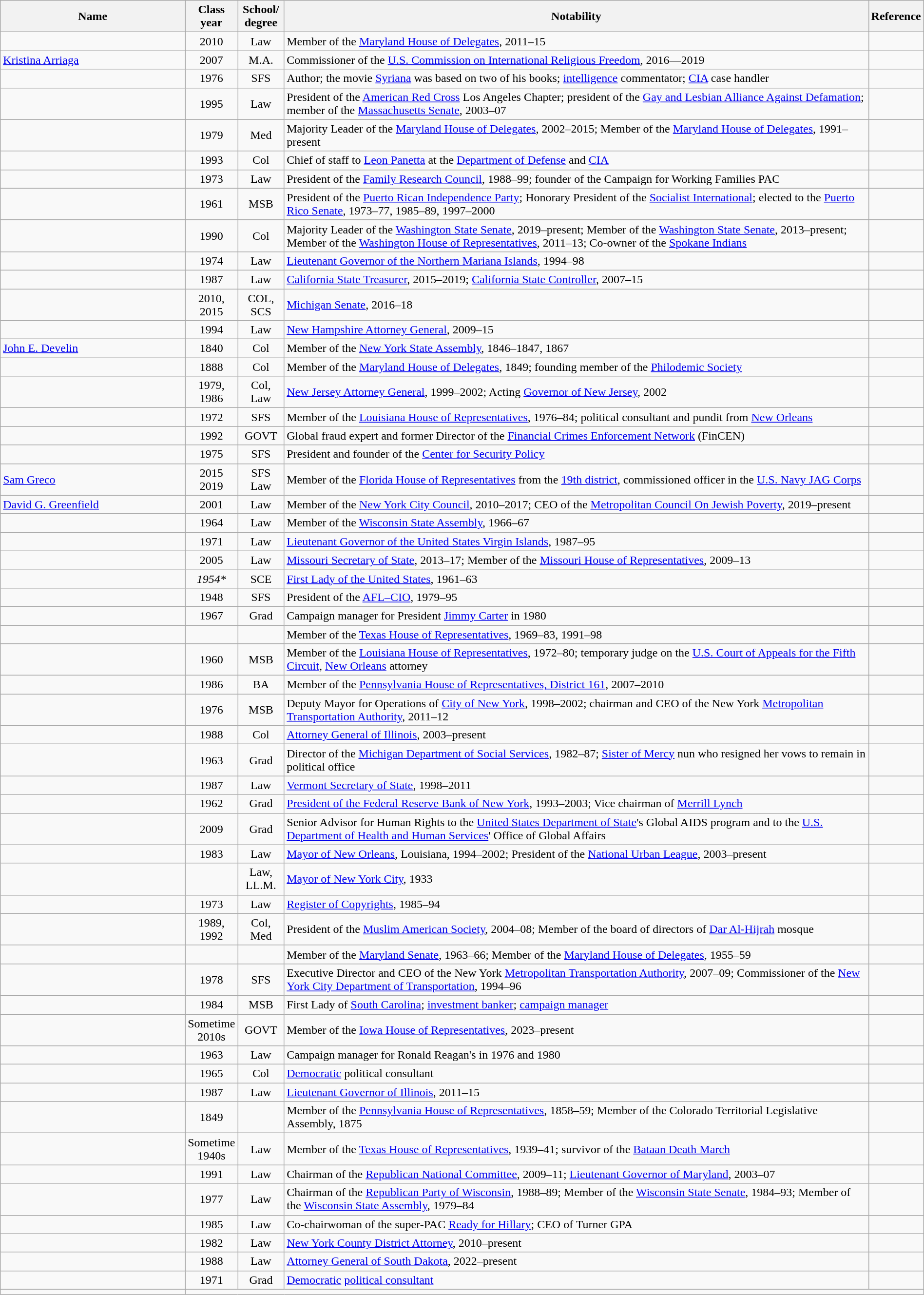<table class="wikitable sortable" style="width:100%">
<tr>
<th style="width:20%;">Name</th>
<th style="width:5%;">Class year</th>
<th style="width:5%;">School/<br>degree</th>
<th style="width:*;" class="unsortable">Notability</th>
<th style="width:5%;" class="unsortable">Reference</th>
</tr>
<tr>
<td></td>
<td style="text-align:center;">2010</td>
<td style="text-align:center;">Law</td>
<td>Member of the <a href='#'>Maryland House of Delegates</a>, 2011–15</td>
<td style="text-align:center;"></td>
</tr>
<tr>
<td><a href='#'>Kristina Arriaga</a></td>
<td style="text-align:center;">2007</td>
<td style="text-align:center;">M.A.</td>
<td>Commissioner of the <a href='#'>U.S. Commission on International Religious Freedom</a>, 2016—2019</td>
<td style="text-align:center;"></td>
</tr>
<tr>
<td></td>
<td style="text-align:center;">1976</td>
<td style="text-align:center;">SFS</td>
<td>Author; the movie <a href='#'>Syriana</a> was based on two of his books; <a href='#'>intelligence</a> commentator; <a href='#'>CIA</a> case handler</td>
<td style="text-align:center;"></td>
</tr>
<tr>
<td></td>
<td style="text-align:center;">1995</td>
<td style="text-align:center;">Law</td>
<td>President of the <a href='#'>American Red Cross</a> Los Angeles Chapter; president of the <a href='#'>Gay and Lesbian Alliance Against Defamation</a>; member of the <a href='#'>Massachusetts Senate</a>, 2003–07</td>
<td style="text-align:center;"></td>
</tr>
<tr>
<td></td>
<td style="text-align:center;">1979</td>
<td style="text-align:center;">Med</td>
<td>Majority Leader of the <a href='#'>Maryland House of Delegates</a>, 2002–2015; Member of the <a href='#'>Maryland House of Delegates</a>, 1991–present</td>
<td style="text-align:center;"></td>
</tr>
<tr>
<td></td>
<td style="text-align:center;">1993</td>
<td style="text-align:center;">Col</td>
<td>Chief of staff to <a href='#'>Leon Panetta</a> at the <a href='#'>Department of Defense</a> and <a href='#'>CIA</a></td>
<td style="text-align:center;"></td>
</tr>
<tr>
<td></td>
<td style="text-align:center;">1973</td>
<td style="text-align:center;">Law</td>
<td>President of the <a href='#'>Family Research Council</a>, 1988–99; founder of the Campaign for Working Families PAC</td>
<td style="text-align:center;"></td>
</tr>
<tr>
<td></td>
<td style="text-align:center;">1961</td>
<td style="text-align:center;">MSB</td>
<td>President of the <a href='#'>Puerto Rican Independence Party</a>; Honorary President of the <a href='#'>Socialist International</a>; elected to the <a href='#'>Puerto Rico Senate</a>, 1973–77, 1985–89, 1997–2000</td>
<td style="text-align:center;"></td>
</tr>
<tr>
<td></td>
<td style="text-align:center;">1990</td>
<td style="text-align:center;">Col</td>
<td>Majority Leader of the <a href='#'>Washington State Senate</a>, 2019–present; Member of the <a href='#'>Washington State Senate</a>, 2013–present; Member of the <a href='#'>Washington House of Representatives</a>, 2011–13; Co-owner of the <a href='#'>Spokane Indians</a></td>
<td style="text-align:center;"></td>
</tr>
<tr>
<td></td>
<td style="text-align:center;">1974</td>
<td style="text-align:center;">Law</td>
<td><a href='#'>Lieutenant Governor of the Northern Mariana Islands</a>, 1994–98</td>
<td style="text-align:center;"></td>
</tr>
<tr>
<td></td>
<td style="text-align:center;">1987</td>
<td style="text-align:center;">Law</td>
<td><a href='#'>California State Treasurer</a>, 2015–2019; <a href='#'>California State Controller</a>, 2007–15</td>
<td style="text-align:center;"></td>
</tr>
<tr>
<td></td>
<td style="text-align:center;">2010,<br>2015</td>
<td style="text-align:center;">COL,<br>SCS</td>
<td><a href='#'>Michigan Senate</a>, 2016–18</td>
<td style="text-align:center;"></td>
</tr>
<tr>
<td></td>
<td style="text-align:center;">1994</td>
<td style="text-align:center;">Law</td>
<td><a href='#'>New Hampshire Attorney General</a>, 2009–15</td>
<td style="text-align:center;"></td>
</tr>
<tr>
<td><a href='#'>John E. Develin</a></td>
<td style="text-align: center;">1840</td>
<td style="text-align: center;">Col</td>
<td>Member of the <a href='#'>New York State Assembly</a>, 1846–1847, 1867</td>
<td style="text-align: center;"></td>
</tr>
<tr>
<td></td>
<td style="text-align:center;">1888</td>
<td style="text-align:center;">Col</td>
<td>Member of the <a href='#'>Maryland House of Delegates</a>, 1849; founding member of the <a href='#'>Philodemic Society</a></td>
<td style="text-align:center;"></td>
</tr>
<tr>
<td></td>
<td style="text-align:center;">1979,<br>1986</td>
<td style="text-align:center;">Col,<br>Law</td>
<td><a href='#'>New Jersey Attorney General</a>, 1999–2002; Acting <a href='#'>Governor of New Jersey</a>, 2002</td>
<td style="text-align:center;"></td>
</tr>
<tr>
<td></td>
<td style="text-align:center;">1972</td>
<td style="text-align:center;">SFS</td>
<td>Member of the <a href='#'>Louisiana House of Representatives</a>, 1976–84; political consultant and pundit from <a href='#'>New Orleans</a></td>
<td style="text-align:center;"></td>
</tr>
<tr>
<td></td>
<td style="text-align:center;">1992</td>
<td style="text-align:center;">GOVT</td>
<td>Global fraud expert and former Director of the <a href='#'>Financial Crimes Enforcement Network</a> (FinCEN)</td>
<td style="text-align:center;"></td>
</tr>
<tr>
<td></td>
<td style="text-align:center;">1975</td>
<td style="text-align:center;">SFS</td>
<td>President and founder of the <a href='#'>Center for Security Policy</a></td>
<td style="text-align:center;"></td>
</tr>
<tr>
<td><a href='#'>Sam Greco</a></td>
<td style="text-align:center;">2015<br>2019</td>
<td style="text-align:center;">SFS<br>Law</td>
<td>Member of the <a href='#'>Florida House of Representatives</a> from the <a href='#'>19th district</a>, commissioned officer in the <a href='#'>U.S. Navy JAG Corps</a></td>
<td style="text-align:center;"></td>
</tr>
<tr>
<td><a href='#'>David G. Greenfield</a></td>
<td style="text-align:center;">2001</td>
<td style="text-align:center;">Law</td>
<td>Member of the <a href='#'>New York City Council</a>, 2010–2017; CEO of the <a href='#'>Metropolitan Council On Jewish Poverty</a>, 2019–present</td>
<td style="text-align:center;"></td>
</tr>
<tr>
<td></td>
<td style="text-align:center;">1964</td>
<td style="text-align:center;">Law</td>
<td>Member of the <a href='#'>Wisconsin State Assembly</a>, 1966–67</td>
<td style="text-align:center;"></td>
</tr>
<tr>
<td></td>
<td style="text-align:center;">1971</td>
<td style="text-align:center;">Law</td>
<td><a href='#'>Lieutenant Governor of the United States Virgin Islands</a>, 1987–95</td>
<td style="text-align:center;"></td>
</tr>
<tr>
<td></td>
<td style="text-align:center;">2005</td>
<td style="text-align:center;">Law</td>
<td><a href='#'>Missouri Secretary of State</a>, 2013–17; Member of the <a href='#'>Missouri House of Representatives</a>, 2009–13</td>
<td style="text-align:center;"></td>
</tr>
<tr>
<td></td>
<td style="text-align:center;"><em>1954*</em></td>
<td style= "text-align:center;">SCE</td>
<td><a href='#'>First Lady of the United States</a>, 1961–63</td>
<td style="text-align:center;"></td>
</tr>
<tr>
<td></td>
<td style="text-align:center;">1948</td>
<td style="text-align:center;">SFS</td>
<td>President of the <a href='#'>AFL–CIO</a>, 1979–95</td>
<td style="text-align:center;"></td>
</tr>
<tr>
<td></td>
<td style="text-align:center;">1967</td>
<td style="text-align:center;">Grad</td>
<td>Campaign manager for President <a href='#'>Jimmy Carter</a> in 1980</td>
<td style="text-align:center;"></td>
</tr>
<tr>
<td></td>
<td style="text-align:center;"></td>
<td style="text-align:center;"></td>
<td>Member of the <a href='#'>Texas House of Representatives</a>, 1969–83, 1991–98</td>
<td style="text-align:center;"></td>
</tr>
<tr>
<td></td>
<td style="text-align:center;">1960</td>
<td style="text-align:center;">MSB</td>
<td>Member of the <a href='#'>Louisiana House of Representatives</a>, 1972–80; temporary judge on the <a href='#'>U.S. Court of Appeals for the Fifth Circuit</a>, <a href='#'>New Orleans</a> attorney</td>
<td style="text-align:center;"></td>
</tr>
<tr>
<td></td>
<td style="text-align:center;">1986</td>
<td style="text-align:center;">BA</td>
<td>Member of the <a href='#'>Pennsylvania House of Representatives, District 161</a>, 2007–2010</td>
<td style="text-align:center;"></td>
</tr>
<tr>
<td></td>
<td style="text-align:center;">1976</td>
<td style="text-align:center;">MSB</td>
<td>Deputy Mayor for Operations of <a href='#'>City of New York</a>, 1998–2002; chairman and CEO of the New York <a href='#'>Metropolitan Transportation Authority</a>, 2011–12</td>
<td style="text-align:center;"></td>
</tr>
<tr>
<td></td>
<td style="text-align:center;">1988</td>
<td style="text-align:center;">Col</td>
<td><a href='#'>Attorney General of Illinois</a>, 2003–present</td>
<td style="text-align:center;"></td>
</tr>
<tr>
<td></td>
<td style="text-align:center;">1963</td>
<td style="text-align:center;">Grad</td>
<td>Director of the <a href='#'>Michigan Department of Social Services</a>, 1982–87; <a href='#'>Sister of Mercy</a> nun who resigned her vows to remain in political office</td>
<td style="text-align:center;"></td>
</tr>
<tr>
<td></td>
<td style="text-align:center;">1987</td>
<td style="text-align:center;">Law</td>
<td><a href='#'>Vermont Secretary of State</a>, 1998–2011</td>
<td style="text-align:center;"></td>
</tr>
<tr>
<td></td>
<td style="text-align:center;">1962</td>
<td style="text-align:center;">Grad</td>
<td><a href='#'>President of the Federal Reserve Bank of New York</a>, 1993–2003; Vice chairman of <a href='#'>Merrill Lynch</a></td>
<td style="text-align:center;"></td>
</tr>
<tr>
<td></td>
<td style="text-align:center;">2009</td>
<td style="text-align:center;">Grad</td>
<td>Senior Advisor for Human Rights to the <a href='#'>United States Department of State</a>'s Global AIDS program and to the <a href='#'>U.S. Department of Health and Human Services</a>' Office of Global Affairs</td>
<td style="text-align:center;"></td>
</tr>
<tr>
<td></td>
<td style="text-align:center;">1983</td>
<td style="text-align:center;">Law</td>
<td><a href='#'>Mayor of New Orleans</a>, Louisiana, 1994–2002; President of the <a href='#'>National Urban League</a>, 2003–present</td>
<td style="text-align:center;"></td>
</tr>
<tr>
<td></td>
<td style="text-align:center;"></td>
<td style="text-align:center;">Law,<br>LL.M.</td>
<td><a href='#'>Mayor of New York City</a>, 1933</td>
<td style="text-align:center;"></td>
</tr>
<tr>
<td></td>
<td style="text-align:center;">1973</td>
<td style="text-align:center;">Law</td>
<td><a href='#'>Register of Copyrights</a>, 1985–94</td>
<td style="text-align:center;"></td>
</tr>
<tr>
<td></td>
<td style="text-align:center;">1989,<br>1992</td>
<td style="text-align:center;">Col,<br>Med</td>
<td>President of the <a href='#'>Muslim American Society</a>, 2004–08; Member of the board of directors of <a href='#'>Dar Al-Hijrah</a> mosque</td>
<td style="text-align:center;"></td>
</tr>
<tr>
<td></td>
<td style="text-align:center;"></td>
<td style="text-align:center;"></td>
<td>Member of the <a href='#'>Maryland Senate</a>, 1963–66; Member of the <a href='#'>Maryland House of Delegates</a>, 1955–59</td>
<td style="text-align:center;"></td>
</tr>
<tr>
<td></td>
<td style="text-align:center;">1978</td>
<td style="text-align:center;">SFS</td>
<td>Executive Director and CEO of the New York <a href='#'>Metropolitan Transportation Authority</a>, 2007–09; Commissioner of the <a href='#'>New York City Department of Transportation</a>, 1994–96</td>
<td style="text-align:center;"></td>
</tr>
<tr>
<td></td>
<td style="text-align:center;">1984</td>
<td style="text-align:center;">MSB</td>
<td>First Lady of <a href='#'>South Carolina</a>; <a href='#'>investment banker</a>; <a href='#'>campaign manager</a></td>
<td style="text-align:center;"></td>
</tr>
<tr>
<td></td>
<td style="text-align:center;">Sometime 2010s</td>
<td style="text-align:center;">GOVT</td>
<td>Member of the <a href='#'>Iowa House of Representatives</a>, 2023–present</td>
<td style="text-align:center;"></td>
</tr>
<tr>
<td></td>
<td style="text-align:center;">1963</td>
<td style="text-align:center;">Law</td>
<td>Campaign manager for Ronald Reagan's in 1976 and 1980</td>
<td style="text-align:center;"></td>
</tr>
<tr>
<td></td>
<td style="text-align:center;">1965</td>
<td style="text-align:center;">Col</td>
<td><a href='#'>Democratic</a> political consultant</td>
<td style="text-align:center;"></td>
</tr>
<tr>
<td></td>
<td style="text-align:center;">1987</td>
<td style="text-align:center;">Law</td>
<td><a href='#'>Lieutenant Governor of Illinois</a>, 2011–15</td>
<td style="text-align:center;"></td>
</tr>
<tr>
<td></td>
<td style="text-align:center;">1849</td>
<td style="text-align:center;"></td>
<td>Member of the <a href='#'>Pennsylvania House of Representatives</a>, 1858–59; Member of the Colorado Territorial Legislative Assembly, 1875</td>
<td style="text-align:center;"></td>
</tr>
<tr>
<td></td>
<td style="text-align:center;">Sometime 1940s</td>
<td style="text-align:center;">Law</td>
<td>Member of the <a href='#'>Texas House of Representatives</a>, 1939–41; survivor of the <a href='#'>Bataan Death March</a></td>
<td style="text-align:center;"></td>
</tr>
<tr>
<td></td>
<td style="text-align:center;">1991</td>
<td style="text-align:center;">Law</td>
<td>Chairman of the <a href='#'>Republican National Committee</a>, 2009–11; <a href='#'>Lieutenant Governor of Maryland</a>, 2003–07</td>
<td style="text-align:center;"></td>
</tr>
<tr>
<td></td>
<td style="text-align:center;">1977</td>
<td style="text-align:center;">Law</td>
<td>Chairman of the <a href='#'>Republican Party of Wisconsin</a>, 1988–89; Member of the <a href='#'>Wisconsin State Senate</a>, 1984–93; Member of the <a href='#'>Wisconsin State Assembly</a>, 1979–84</td>
<td style="text-align:center;"></td>
</tr>
<tr>
<td></td>
<td style="text-align:center;">1985</td>
<td style="text-align:center;">Law</td>
<td>Co-chairwoman of the super-PAC <a href='#'>Ready for Hillary</a>; CEO of Turner GPA</td>
<td style="text-align:center;"></td>
</tr>
<tr>
<td></td>
<td style="text-align:center;">1982</td>
<td style="text-align:center;">Law</td>
<td><a href='#'>New York County District Attorney</a>, 2010–present</td>
<td style="text-align:center;"></td>
</tr>
<tr>
<td></td>
<td style="text-align:center;">1988</td>
<td style="text-align:center;">Law</td>
<td><a href='#'>Attorney General of South Dakota</a>, 2022–present</td>
<td style="text-align:center;"></td>
</tr>
<tr>
<td></td>
<td style="text-align:center;">1971</td>
<td style="text-align:center;">Grad</td>
<td><a href='#'>Democratic</a> <a href='#'>political consultant</a></td>
<td style="text-align:center;"></td>
</tr>
<tr>
<td></td>
</tr>
</table>
